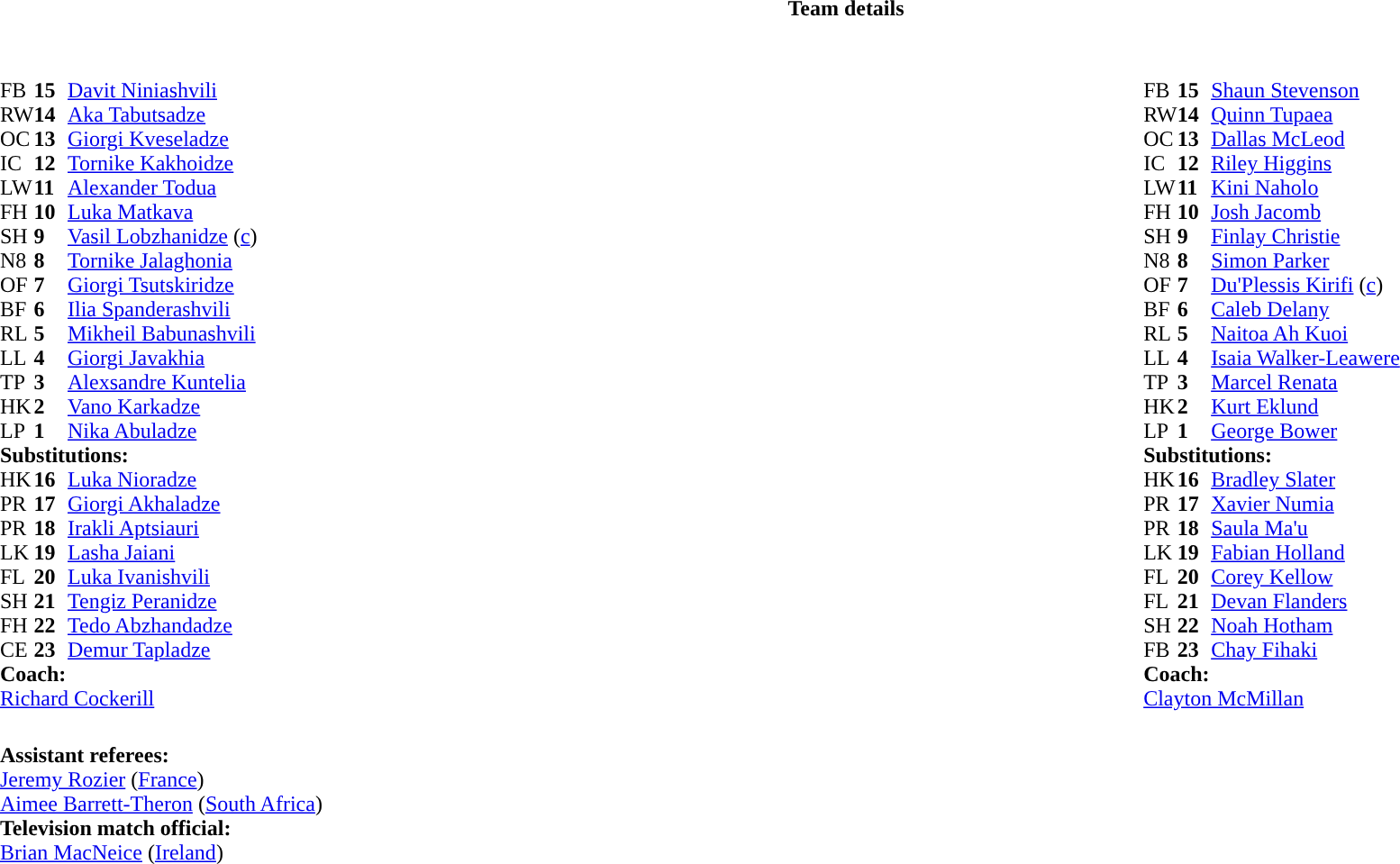<table border="0" style="width:100%;" class="collapsible collapsed">
<tr>
<th>Team details</th>
</tr>
<tr>
<td><br><table style="width:100%">
<tr>
<td style="vertical-align:top;width:50%"><br><table cellspacing="0" cellpadding="0">
<tr>
<th width="25"></th>
<th width="25"></th>
</tr>
<tr>
<td>FB</td>
<td><strong>15</strong></td>
<td><a href='#'>Davit Niniashvili</a></td>
</tr>
<tr>
<td>RW</td>
<td><strong>14</strong></td>
<td><a href='#'>Aka Tabutsadze</a></td>
</tr>
<tr>
<td>OC</td>
<td><strong>13</strong></td>
<td><a href='#'>Giorgi Kveseladze</a></td>
</tr>
<tr>
<td>IC</td>
<td><strong>12</strong></td>
<td><a href='#'>Tornike Kakhoidze</a></td>
<td></td>
<td></td>
</tr>
<tr>
<td>LW</td>
<td><strong>11</strong></td>
<td><a href='#'>Alexander Todua</a></td>
</tr>
<tr>
<td>FH</td>
<td><strong>10</strong></td>
<td><a href='#'>Luka Matkava</a></td>
<td></td>
<td></td>
</tr>
<tr>
<td>SH</td>
<td><strong>9</strong></td>
<td><a href='#'>Vasil Lobzhanidze</a> (<a href='#'>c</a>)</td>
<td></td>
<td></td>
</tr>
<tr>
<td>N8</td>
<td><strong>8</strong></td>
<td><a href='#'>Tornike Jalaghonia</a></td>
</tr>
<tr>
<td>OF</td>
<td><strong>7</strong></td>
<td><a href='#'>Giorgi Tsutskiridze</a></td>
<td></td>
<td></td>
</tr>
<tr>
<td>BF</td>
<td><strong>6</strong></td>
<td><a href='#'>Ilia Spanderashvili</a></td>
</tr>
<tr>
<td>RL</td>
<td><strong>5</strong></td>
<td><a href='#'>Mikheil Babunashvili</a></td>
</tr>
<tr>
<td>LL</td>
<td><strong>4</strong></td>
<td><a href='#'>Giorgi Javakhia</a></td>
<td></td>
<td></td>
</tr>
<tr>
<td>TP</td>
<td><strong>3</strong></td>
<td><a href='#'>Alexsandre Kuntelia</a></td>
<td></td>
<td></td>
</tr>
<tr>
<td>HK</td>
<td><strong>2</strong></td>
<td><a href='#'>Vano Karkadze</a></td>
<td></td>
<td></td>
</tr>
<tr>
<td>LP</td>
<td><strong>1</strong></td>
<td><a href='#'>Nika Abuladze</a></td>
<td></td>
<td></td>
</tr>
<tr>
<td colspan="3"><strong>Substitutions:</strong></td>
</tr>
<tr>
<td>HK</td>
<td><strong>16</strong></td>
<td><a href='#'>Luka Nioradze</a></td>
<td></td>
<td></td>
</tr>
<tr>
<td>PR</td>
<td><strong>17</strong></td>
<td><a href='#'>Giorgi Akhaladze</a></td>
<td></td>
<td></td>
</tr>
<tr>
<td>PR</td>
<td><strong>18</strong></td>
<td><a href='#'>Irakli Aptsiauri</a></td>
<td></td>
<td></td>
</tr>
<tr>
<td>LK</td>
<td><strong>19</strong></td>
<td><a href='#'>Lasha Jaiani</a></td>
<td></td>
<td></td>
</tr>
<tr>
<td>FL</td>
<td><strong>20</strong></td>
<td><a href='#'>Luka Ivanishvili</a></td>
<td></td>
<td></td>
</tr>
<tr>
<td>SH</td>
<td><strong>21</strong></td>
<td><a href='#'>Tengiz Peranidze</a></td>
<td></td>
<td></td>
</tr>
<tr>
<td>FH</td>
<td><strong>22</strong></td>
<td><a href='#'>Tedo Abzhandadze</a></td>
<td></td>
<td></td>
</tr>
<tr>
<td>CE</td>
<td><strong>23</strong></td>
<td><a href='#'>Demur Tapladze</a></td>
<td></td>
<td></td>
</tr>
<tr>
<td colspan=3><strong>Coach:</strong></td>
</tr>
<tr>
<td colspan="4"> <a href='#'>Richard Cockerill</a></td>
</tr>
</table>
</td>
<td style="vertical-align:top"></td>
<td style="vertical-align:top;width:50%"><br><table cellspacing="0" cellpadding="0" style="margin:auto">
<tr>
<th width="25"></th>
<th width="25"></th>
</tr>
<tr>
<td>FB</td>
<td><strong>15</strong></td>
<td><a href='#'>Shaun Stevenson</a></td>
</tr>
<tr>
<td>RW</td>
<td><strong>14</strong></td>
<td><a href='#'>Quinn Tupaea</a></td>
<td></td>
<td></td>
</tr>
<tr>
<td>OC</td>
<td><strong>13</strong></td>
<td><a href='#'>Dallas McLeod</a></td>
</tr>
<tr>
<td>IC</td>
<td><strong>12</strong></td>
<td><a href='#'>Riley Higgins</a></td>
</tr>
<tr>
<td>LW</td>
<td><strong>11</strong></td>
<td><a href='#'>Kini Naholo</a></td>
</tr>
<tr>
<td>FH</td>
<td><strong>10</strong></td>
<td><a href='#'>Josh Jacomb</a></td>
</tr>
<tr>
<td>SH</td>
<td><strong>9</strong></td>
<td><a href='#'>Finlay Christie</a></td>
<td></td>
<td></td>
</tr>
<tr>
<td>N8</td>
<td><strong>8</strong></td>
<td><a href='#'>Simon Parker</a></td>
</tr>
<tr>
<td>OF</td>
<td><strong>7</strong></td>
<td><a href='#'>Du'Plessis Kirifi</a> (<a href='#'>c</a>)</td>
<td></td>
<td></td>
</tr>
<tr>
<td>BF</td>
<td><strong>6</strong></td>
<td><a href='#'>Caleb Delany</a></td>
<td></td>
<td></td>
</tr>
<tr>
<td>RL</td>
<td><strong>5</strong></td>
<td><a href='#'>Naitoa Ah Kuoi</a></td>
</tr>
<tr>
<td>LL</td>
<td><strong>4</strong></td>
<td><a href='#'>Isaia Walker-Leawere</a></td>
<td></td>
<td></td>
</tr>
<tr>
<td>TP</td>
<td><strong>3</strong></td>
<td><a href='#'>Marcel Renata</a></td>
<td></td>
<td></td>
</tr>
<tr>
<td>HK</td>
<td><strong>2</strong></td>
<td><a href='#'>Kurt Eklund</a></td>
<td></td>
<td></td>
</tr>
<tr>
<td>LP</td>
<td><strong>1</strong></td>
<td><a href='#'>George Bower</a></td>
<td></td>
<td></td>
</tr>
<tr>
<td colspan=3><strong>Substitutions:</strong></td>
</tr>
<tr>
<td>HK</td>
<td><strong>16</strong></td>
<td><a href='#'>Bradley Slater</a></td>
<td></td>
<td></td>
</tr>
<tr>
<td>PR</td>
<td><strong>17</strong></td>
<td><a href='#'>Xavier Numia</a></td>
<td></td>
<td></td>
</tr>
<tr>
<td>PR</td>
<td><strong>18</strong></td>
<td><a href='#'>Saula Ma'u</a></td>
<td></td>
<td></td>
</tr>
<tr>
<td>LK</td>
<td><strong>19</strong></td>
<td><a href='#'>Fabian Holland</a></td>
<td></td>
<td></td>
</tr>
<tr>
<td>FL</td>
<td><strong>20</strong></td>
<td><a href='#'>Corey Kellow</a></td>
<td></td>
<td></td>
</tr>
<tr>
<td>FL</td>
<td><strong>21</strong></td>
<td><a href='#'>Devan Flanders</a></td>
<td></td>
<td></td>
</tr>
<tr>
<td>SH</td>
<td><strong>22</strong></td>
<td><a href='#'>Noah Hotham</a></td>
<td></td>
<td></td>
</tr>
<tr>
<td>FB</td>
<td><strong>23</strong></td>
<td><a href='#'>Chay Fihaki</a></td>
<td></td>
<td></td>
</tr>
<tr>
<td colspan=3><strong>Coach:</strong></td>
</tr>
<tr>
<td colspan="4"> <a href='#'>Clayton McMillan</a></td>
</tr>
</table>
</td>
</tr>
</table>
<table style="width:100%">
<tr>
<td><br>
<strong>Assistant referees:</strong>
<br><a href='#'>Jeremy Rozier</a>  (<a href='#'>France</a>)
<br><a href='#'>Aimee Barrett-Theron</a> (<a href='#'>South Africa</a>)
<br><strong>Television match official:</strong>
<br><a href='#'>Brian MacNeice</a> (<a href='#'>Ireland</a>)</td>
</tr>
</table>
</td>
</tr>
</table>
